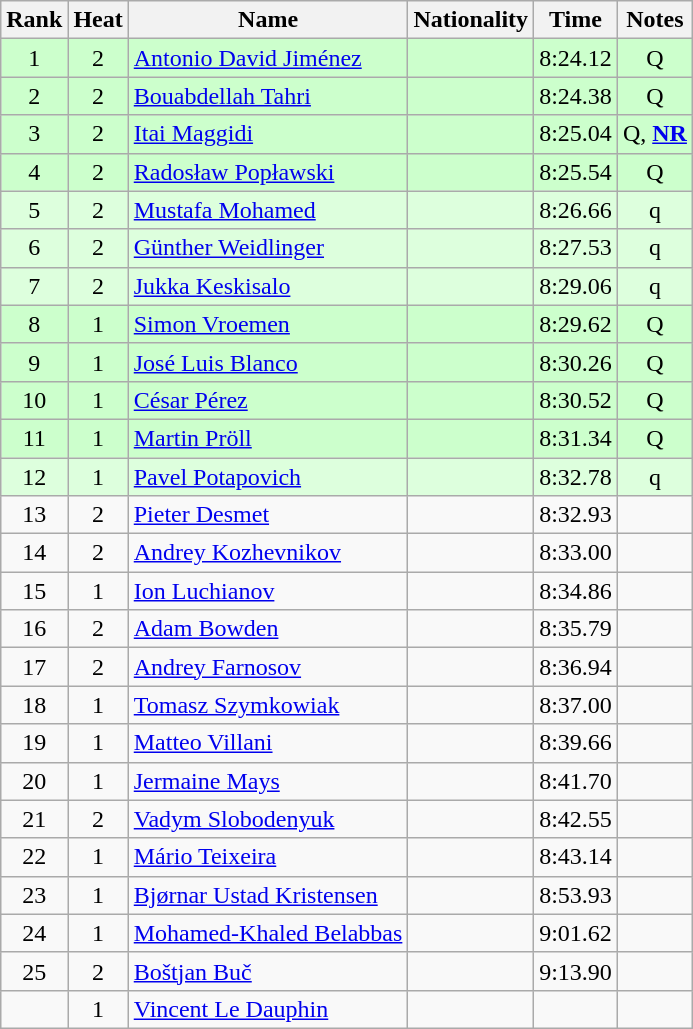<table class="wikitable sortable" style="text-align:center">
<tr>
<th>Rank</th>
<th>Heat</th>
<th>Name</th>
<th>Nationality</th>
<th>Time</th>
<th>Notes</th>
</tr>
<tr bgcolor=ccffcc>
<td>1</td>
<td>2</td>
<td align=left><a href='#'>Antonio David Jiménez</a></td>
<td align=left></td>
<td>8:24.12</td>
<td>Q</td>
</tr>
<tr bgcolor=ccffcc>
<td>2</td>
<td>2</td>
<td align=left><a href='#'>Bouabdellah Tahri</a></td>
<td align=left></td>
<td>8:24.38</td>
<td>Q</td>
</tr>
<tr bgcolor=ccffcc>
<td>3</td>
<td>2</td>
<td align=left><a href='#'>Itai Maggidi</a></td>
<td align=left></td>
<td>8:25.04</td>
<td>Q, <strong><a href='#'>NR</a></strong></td>
</tr>
<tr bgcolor=ccffcc>
<td>4</td>
<td>2</td>
<td align=left><a href='#'>Radosław Popławski</a></td>
<td align=left></td>
<td>8:25.54</td>
<td>Q</td>
</tr>
<tr bgcolor=ddffdd>
<td>5</td>
<td>2</td>
<td align=left><a href='#'>Mustafa Mohamed</a></td>
<td align=left></td>
<td>8:26.66</td>
<td>q</td>
</tr>
<tr bgcolor=ddffdd>
<td>6</td>
<td>2</td>
<td align=left><a href='#'>Günther Weidlinger</a></td>
<td align=left></td>
<td>8:27.53</td>
<td>q</td>
</tr>
<tr bgcolor=ddffdd>
<td>7</td>
<td>2</td>
<td align=left><a href='#'>Jukka Keskisalo</a></td>
<td align=left></td>
<td>8:29.06</td>
<td>q</td>
</tr>
<tr bgcolor=ccffcc>
<td>8</td>
<td>1</td>
<td align=left><a href='#'>Simon Vroemen</a></td>
<td align=left></td>
<td>8:29.62</td>
<td>Q</td>
</tr>
<tr bgcolor=ccffcc>
<td>9</td>
<td>1</td>
<td align=left><a href='#'>José Luis Blanco</a></td>
<td align=left></td>
<td>8:30.26</td>
<td>Q</td>
</tr>
<tr bgcolor=ccffcc>
<td>10</td>
<td>1</td>
<td align=left><a href='#'>César Pérez</a></td>
<td align=left></td>
<td>8:30.52</td>
<td>Q</td>
</tr>
<tr bgcolor=ccffcc>
<td>11</td>
<td>1</td>
<td align=left><a href='#'>Martin Pröll</a></td>
<td align=left></td>
<td>8:31.34</td>
<td>Q</td>
</tr>
<tr bgcolor=ddffdd>
<td>12</td>
<td>1</td>
<td align=left><a href='#'>Pavel Potapovich</a></td>
<td align=left></td>
<td>8:32.78</td>
<td>q</td>
</tr>
<tr>
<td>13</td>
<td>2</td>
<td align=left><a href='#'>Pieter Desmet</a></td>
<td align=left></td>
<td>8:32.93</td>
<td></td>
</tr>
<tr>
<td>14</td>
<td>2</td>
<td align=left><a href='#'>Andrey Kozhevnikov</a></td>
<td align=left></td>
<td>8:33.00</td>
<td></td>
</tr>
<tr>
<td>15</td>
<td>1</td>
<td align=left><a href='#'>Ion Luchianov</a></td>
<td align=left></td>
<td>8:34.86</td>
<td></td>
</tr>
<tr>
<td>16</td>
<td>2</td>
<td align=left><a href='#'>Adam Bowden</a></td>
<td align=left></td>
<td>8:35.79</td>
<td></td>
</tr>
<tr>
<td>17</td>
<td>2</td>
<td align=left><a href='#'>Andrey Farnosov</a></td>
<td align=left></td>
<td>8:36.94</td>
<td></td>
</tr>
<tr>
<td>18</td>
<td>1</td>
<td align=left><a href='#'>Tomasz Szymkowiak</a></td>
<td align=left></td>
<td>8:37.00</td>
<td></td>
</tr>
<tr>
<td>19</td>
<td>1</td>
<td align=left><a href='#'>Matteo Villani</a></td>
<td align=left></td>
<td>8:39.66</td>
<td></td>
</tr>
<tr>
<td>20</td>
<td>1</td>
<td align=left><a href='#'>Jermaine Mays</a></td>
<td align=left></td>
<td>8:41.70</td>
<td></td>
</tr>
<tr>
<td>21</td>
<td>2</td>
<td align=left><a href='#'>Vadym Slobodenyuk</a></td>
<td align=left></td>
<td>8:42.55</td>
<td></td>
</tr>
<tr>
<td>22</td>
<td>1</td>
<td align=left><a href='#'>Mário Teixeira</a></td>
<td align=left></td>
<td>8:43.14</td>
<td></td>
</tr>
<tr>
<td>23</td>
<td>1</td>
<td align=left><a href='#'>Bjørnar Ustad Kristensen</a></td>
<td align=left></td>
<td>8:53.93</td>
<td></td>
</tr>
<tr>
<td>24</td>
<td>1</td>
<td align=left><a href='#'>Mohamed-Khaled Belabbas</a></td>
<td align=left></td>
<td>9:01.62</td>
<td></td>
</tr>
<tr>
<td>25</td>
<td>2</td>
<td align=left><a href='#'>Boštjan Buč</a></td>
<td align=left></td>
<td>9:13.90</td>
<td></td>
</tr>
<tr>
<td></td>
<td>1</td>
<td align=left><a href='#'>Vincent Le Dauphin</a></td>
<td align=left></td>
<td></td>
<td></td>
</tr>
</table>
